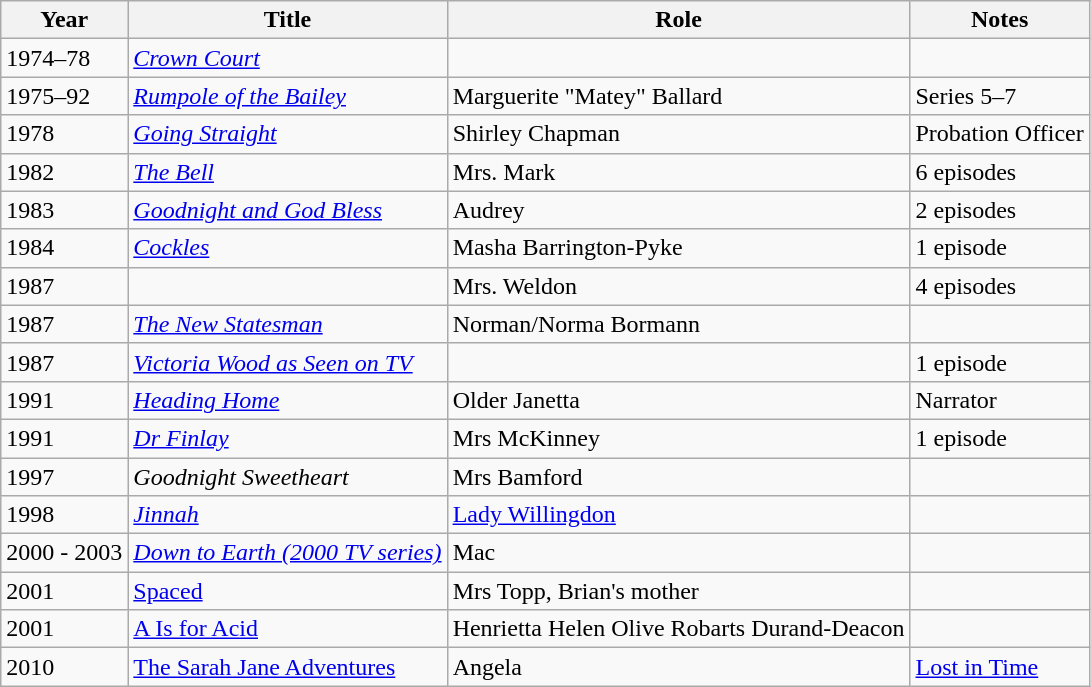<table class="wikitable sortable">
<tr>
<th>Year</th>
<th>Title</th>
<th>Role</th>
<th class="unsortable">Notes</th>
</tr>
<tr>
<td>1974–78</td>
<td><em><a href='#'>Crown Court</a></em></td>
<td></td>
<td></td>
</tr>
<tr>
<td>1975–92</td>
<td><em><a href='#'>Rumpole of the Bailey</a></em></td>
<td>Marguerite "Matey" Ballard</td>
<td>Series 5–7</td>
</tr>
<tr>
<td>1978</td>
<td><em><a href='#'>Going Straight</a></em></td>
<td>Shirley Chapman</td>
<td>Probation Officer</td>
</tr>
<tr>
<td>1982</td>
<td><em><a href='#'>The Bell</a></em></td>
<td>Mrs. Mark</td>
<td>6 episodes</td>
</tr>
<tr>
<td>1983</td>
<td><em><a href='#'>Goodnight and God Bless</a></em></td>
<td>Audrey</td>
<td>2 episodes</td>
</tr>
<tr>
<td>1984</td>
<td><em><a href='#'>Cockles</a></em></td>
<td>Masha Barrington-Pyke</td>
<td>1 episode</td>
</tr>
<tr>
<td>1987</td>
<td></td>
<td>Mrs. Weldon</td>
<td>4 episodes</td>
</tr>
<tr>
<td>1987</td>
<td><em><a href='#'>The New Statesman</a></em></td>
<td>Norman/Norma Bormann</td>
<td></td>
</tr>
<tr>
<td>1987</td>
<td><em><a href='#'>Victoria Wood as Seen on TV</a></em></td>
<td></td>
<td>1 episode</td>
</tr>
<tr>
<td>1991</td>
<td><em><a href='#'>Heading Home</a></em></td>
<td>Older Janetta</td>
<td>Narrator</td>
</tr>
<tr>
<td>1991</td>
<td><em><a href='#'>Dr Finlay</a></em></td>
<td>Mrs McKinney</td>
<td>1 episode</td>
</tr>
<tr>
<td>1997</td>
<td><em>Goodnight Sweetheart</em></td>
<td>Mrs Bamford</td>
<td></td>
</tr>
<tr>
<td>1998</td>
<td><em><a href='#'>Jinnah</a></em></td>
<td><a href='#'>Lady Willingdon</a></td>
<td></td>
</tr>
<tr>
<td>2000 - 2003</td>
<td><em><a href='#'>Down to Earth (2000 TV series)</a></td>
<td>Mac</td>
<td></td>
</tr>
<tr>
<td>2001</td>
<td></em><a href='#'>Spaced</a><em></td>
<td>Mrs Topp, Brian's mother</td>
<td></td>
</tr>
<tr>
<td>2001</td>
<td></em><a href='#'>A Is for Acid</a><em></td>
<td>Henrietta Helen Olive Robarts Durand-Deacon</td>
<td></td>
</tr>
<tr>
<td>2010</td>
<td></em><a href='#'>The Sarah Jane Adventures</a><em></td>
<td>Angela</td>
<td><a href='#'>Lost in Time</a></td>
</tr>
</table>
